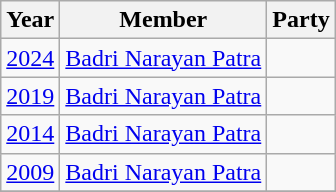<table class="wikitable sortable">
<tr>
<th>Year</th>
<th>Member</th>
<th colspan=2>Party</th>
</tr>
<tr>
<td><a href='#'>2024</a></td>
<td><a href='#'>Badri Narayan Patra</a></td>
<td></td>
</tr>
<tr>
<td><a href='#'>2019</a></td>
<td><a href='#'>Badri Narayan Patra</a></td>
<td></td>
</tr>
<tr>
<td><a href='#'>2014</a></td>
<td><a href='#'>Badri Narayan Patra</a></td>
<td></td>
</tr>
<tr>
<td><a href='#'>2009</a></td>
<td><a href='#'>Badri Narayan Patra</a></td>
<td></td>
</tr>
<tr>
</tr>
</table>
